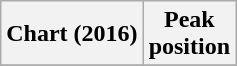<table class="wikitable sortable plainrowheaders">
<tr>
<th>Chart (2016)</th>
<th>Peak<br>position</th>
</tr>
<tr>
</tr>
</table>
